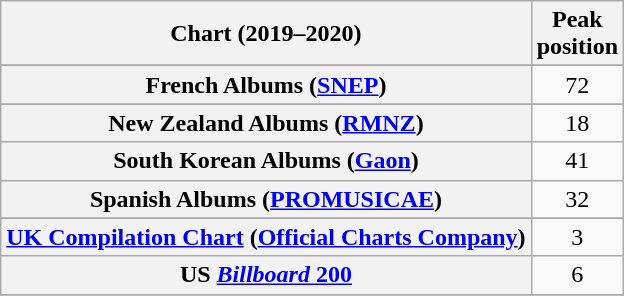<table class="wikitable sortable plainrowheaders" style="text-align:center">
<tr>
<th scope="col">Chart (2019–2020)</th>
<th scope="col">Peak<br>position</th>
</tr>
<tr>
</tr>
<tr>
</tr>
<tr>
</tr>
<tr>
</tr>
<tr>
</tr>
<tr>
</tr>
<tr>
<th scope="row">French Albums (<a href='#'>SNEP</a>)</th>
<td>72</td>
</tr>
<tr>
</tr>
<tr>
</tr>
<tr>
<th scope="row">New Zealand Albums (<a href='#'>RMNZ</a>)</th>
<td>18</td>
</tr>
<tr>
<th scope="row">South Korean Albums (<a href='#'>Gaon</a>)</th>
<td>41</td>
</tr>
<tr>
<th scope="row">Spanish Albums (<a href='#'>PROMUSICAE</a>)</th>
<td>32</td>
</tr>
<tr>
</tr>
<tr>
<th scope="row"><a href='#'>UK Compilation Chart</a> (<a href='#'>Official Charts Company</a>)</th>
<td>3</td>
</tr>
<tr>
<th scope="row">US <a href='#'><em>Billboard</em> 200</a></th>
<td>6</td>
</tr>
<tr>
</tr>
</table>
